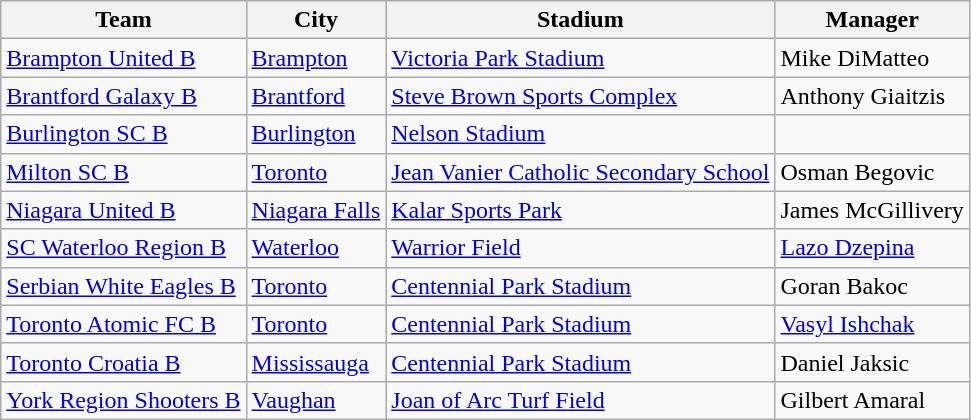<table class="wikitable sortable">
<tr>
<th>Team</th>
<th>City</th>
<th>Stadium</th>
<th>Manager</th>
</tr>
<tr>
<td><a href='#'>Brampton United B</a></td>
<td><a href='#'>Brampton</a></td>
<td><a href='#'>Victoria Park Stadium</a></td>
<td>Mike DiMatteo</td>
</tr>
<tr>
<td><a href='#'>Brantford Galaxy B</a></td>
<td><a href='#'>Brantford</a></td>
<td><a href='#'>Steve Brown Sports Complex</a></td>
<td>Anthony Giaitzis</td>
</tr>
<tr>
<td><a href='#'>Burlington SC B</a></td>
<td><a href='#'>Burlington</a></td>
<td><a href='#'>Nelson Stadium</a></td>
</tr>
<tr>
<td><a href='#'>Milton SC B</a></td>
<td><a href='#'>Toronto</a></td>
<td><a href='#'>Jean Vanier Catholic Secondary School</a></td>
<td>Osman Begovic</td>
</tr>
<tr>
<td><a href='#'>Niagara United B</a></td>
<td><a href='#'>Niagara Falls</a></td>
<td><a href='#'>Kalar Sports Park</a></td>
<td>James McGillivery</td>
</tr>
<tr>
<td><a href='#'>SC Waterloo Region B</a></td>
<td><a href='#'>Waterloo</a></td>
<td><a href='#'>Warrior Field</a></td>
<td><a href='#'>Lazo Dzepina</a></td>
</tr>
<tr>
<td><a href='#'>Serbian White Eagles B</a></td>
<td><a href='#'>Toronto</a></td>
<td><a href='#'>Centennial Park Stadium</a></td>
<td>Goran Bakoc</td>
</tr>
<tr>
<td><a href='#'>Toronto Atomic FC B</a></td>
<td><a href='#'>Toronto</a></td>
<td><a href='#'>Centennial Park Stadium</a></td>
<td><a href='#'>Vasyl Ishchak</a></td>
</tr>
<tr>
<td><a href='#'>Toronto Croatia B</a></td>
<td><a href='#'>Mississauga</a></td>
<td><a href='#'>Centennial Park Stadium</a></td>
<td>Daniel Jaksic</td>
</tr>
<tr>
<td><a href='#'>York Region Shooters B</a></td>
<td><a href='#'>Vaughan</a></td>
<td><a href='#'>Joan of Arc Turf Field</a></td>
<td>Gilbert Amaral</td>
</tr>
</table>
